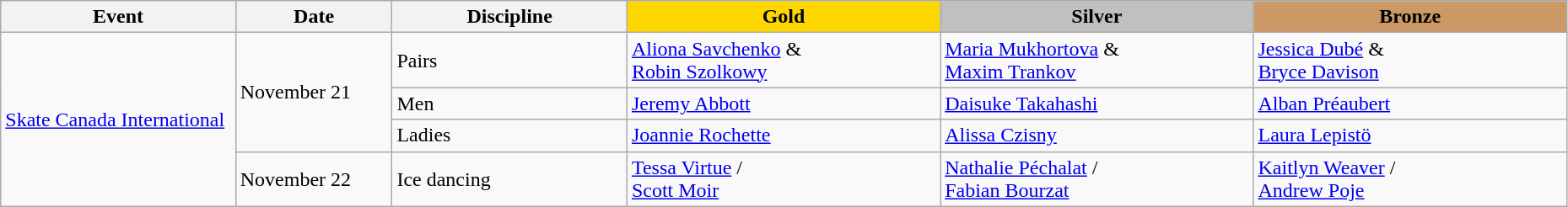<table class="wikitable" width="98%">
<tr>
<th width="15%">Event</th>
<th width="10%">Date</th>
<th width="15%">Discipline</th>
<td width = "20%" align="center" bgcolor="gold"><strong>Gold</strong></td>
<td width = "20%" align="center" bgcolor="silver"><strong>Silver</strong></td>
<td width = "20%" align="center" bgcolor="cc9966"><strong>Bronze</strong></td>
</tr>
<tr>
<td rowspan="4"> <a href='#'>Skate Canada International</a></td>
<td rowspan="3">November 21</td>
<td>Pairs</td>
<td> <a href='#'>Aliona Savchenko</a> & <br> <a href='#'>Robin Szolkowy</a></td>
<td> <a href='#'>Maria Mukhortova</a> & <br> <a href='#'>Maxim Trankov</a></td>
<td> <a href='#'>Jessica Dubé</a> & <br> <a href='#'>Bryce Davison</a></td>
</tr>
<tr>
<td>Men</td>
<td> <a href='#'>Jeremy Abbott</a></td>
<td> <a href='#'>Daisuke Takahashi</a></td>
<td> <a href='#'>Alban Préaubert</a></td>
</tr>
<tr>
<td>Ladies</td>
<td> <a href='#'>Joannie Rochette</a></td>
<td> <a href='#'>Alissa Czisny</a></td>
<td> <a href='#'>Laura Lepistö</a></td>
</tr>
<tr>
<td>November 22</td>
<td>Ice dancing</td>
<td> <a href='#'>Tessa Virtue</a> / <br>  <a href='#'>Scott Moir</a></td>
<td> <a href='#'>Nathalie Péchalat</a> / <br>  <a href='#'>Fabian Bourzat</a></td>
<td> <a href='#'>Kaitlyn Weaver</a> / <br>  <a href='#'>Andrew Poje</a></td>
</tr>
</table>
